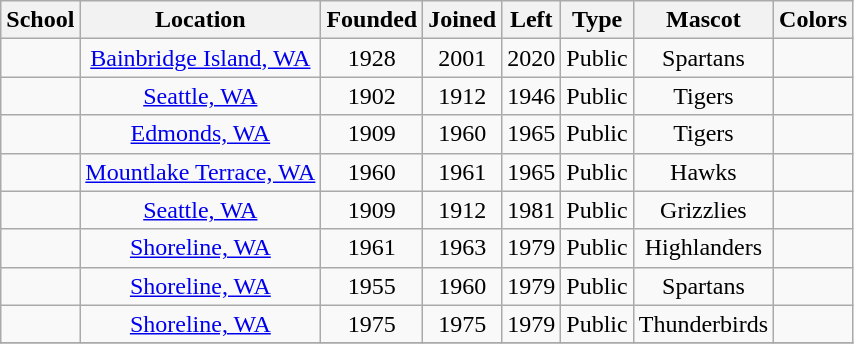<table class="wikitable sortable" style="text-align:center">
<tr>
<th>School</th>
<th>Location</th>
<th>Founded</th>
<th>Joined</th>
<th>Left</th>
<th>Type</th>
<th>Mascot</th>
<th class="unsortable">Colors</th>
</tr>
<tr>
<td></td>
<td><a href='#'>Bainbridge Island, WA</a></td>
<td>1928</td>
<td>2001</td>
<td>2020</td>
<td>Public</td>
<td>Spartans</td>
<td> </td>
</tr>
<tr>
<td></td>
<td><a href='#'>Seattle, WA</a></td>
<td>1902</td>
<td>1912</td>
<td>1946</td>
<td>Public</td>
<td>Tigers</td>
<td> </td>
</tr>
<tr>
<td></td>
<td><a href='#'>Edmonds, WA</a></td>
<td>1909</td>
<td>1960</td>
<td>1965</td>
<td>Public</td>
<td>Tigers</td>
<td> </td>
</tr>
<tr>
<td></td>
<td><a href='#'>Mountlake Terrace, WA</a></td>
<td>1960</td>
<td>1961</td>
<td>1965</td>
<td>Public</td>
<td>Hawks</td>
<td> </td>
</tr>
<tr>
<td></td>
<td><a href='#'>Seattle, WA</a></td>
<td>1909</td>
<td>1912</td>
<td>1981</td>
<td>Public</td>
<td>Grizzlies</td>
<td> </td>
</tr>
<tr>
<td></td>
<td><a href='#'>Shoreline, WA</a></td>
<td>1961</td>
<td>1963</td>
<td>1979</td>
<td>Public</td>
<td>Highlanders</td>
<td>  </td>
</tr>
<tr>
<td></td>
<td><a href='#'>Shoreline, WA</a></td>
<td>1955</td>
<td>1960</td>
<td>1979</td>
<td>Public</td>
<td>Spartans</td>
<td> </td>
</tr>
<tr>
<td></td>
<td><a href='#'>Shoreline, WA</a></td>
<td>1975</td>
<td>1975</td>
<td>1979</td>
<td>Public</td>
<td>Thunderbirds</td>
<td>  </td>
</tr>
<tr>
</tr>
</table>
